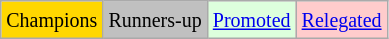<table class="wikitable">
<tr>
<td bgcolor=gold><small>Champions</small></td>
<td bgcolor=silver><small>Runners-up</small></td>
<td bgcolor="#DDFFDD"><small><a href='#'>Promoted</a></small></td>
<td bgcolor="#FFCCCC"><small><a href='#'>Relegated</a></small></td>
</tr>
</table>
